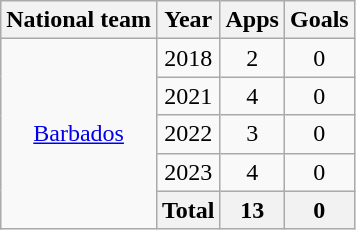<table class="wikitable" style="text-align:center">
<tr>
<th>National team</th>
<th>Year</th>
<th>Apps</th>
<th>Goals</th>
</tr>
<tr>
<td rowspan="5"><a href='#'>Barbados</a></td>
<td>2018</td>
<td>2</td>
<td>0</td>
</tr>
<tr>
<td>2021</td>
<td>4</td>
<td>0</td>
</tr>
<tr>
<td>2022</td>
<td>3</td>
<td>0</td>
</tr>
<tr>
<td>2023</td>
<td>4</td>
<td>0</td>
</tr>
<tr>
<th>Total</th>
<th>13</th>
<th>0</th>
</tr>
</table>
